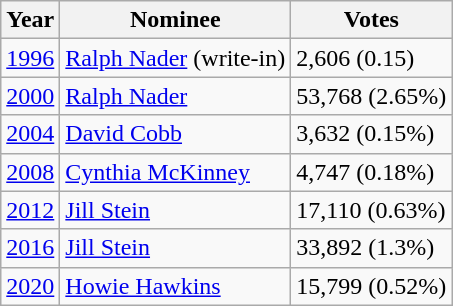<table class="wikitable">
<tr>
<th>Year</th>
<th>Nominee</th>
<th>Votes</th>
</tr>
<tr>
<td><a href='#'>1996</a></td>
<td><a href='#'>Ralph Nader</a> (write-in)</td>
<td>2,606 (0.15)</td>
</tr>
<tr>
<td><a href='#'>2000</a></td>
<td><a href='#'>Ralph Nader</a></td>
<td>53,768 (2.65%)</td>
</tr>
<tr>
<td><a href='#'>2004</a></td>
<td><a href='#'>David Cobb</a></td>
<td>3,632 (0.15%)</td>
</tr>
<tr>
<td><a href='#'>2008</a></td>
<td><a href='#'>Cynthia McKinney</a></td>
<td>4,747 (0.18%)</td>
</tr>
<tr>
<td><a href='#'>2012</a></td>
<td><a href='#'>Jill Stein</a></td>
<td>17,110 (0.63%)</td>
</tr>
<tr>
<td><a href='#'>2016</a></td>
<td><a href='#'>Jill Stein</a></td>
<td>33,892 (1.3%)</td>
</tr>
<tr>
<td><a href='#'>2020</a></td>
<td><a href='#'>Howie Hawkins</a></td>
<td>15,799 (0.52%)</td>
</tr>
</table>
